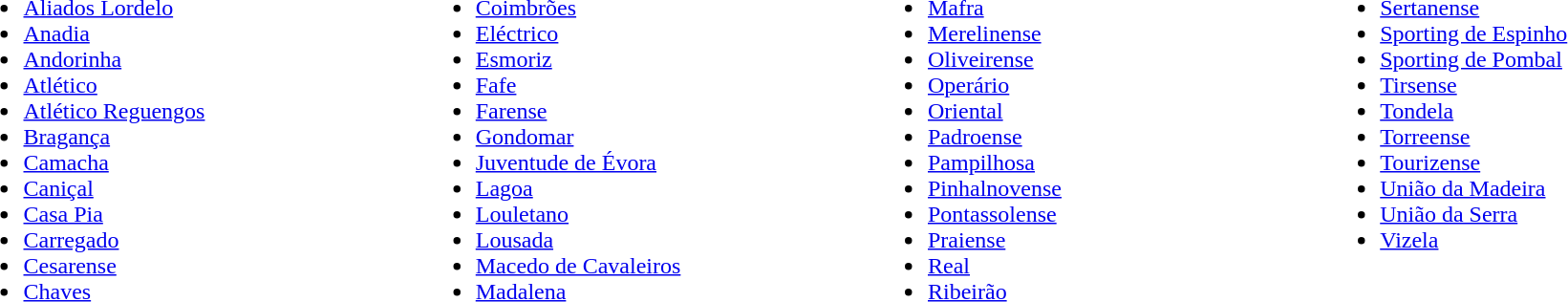<table width=100%>
<tr>
<td width=25% valign="top"><br><ul><li><a href='#'>Aliados Lordelo</a></li><li><a href='#'>Anadia</a></li><li><a href='#'>Andorinha</a></li><li><a href='#'>Atlético</a></li><li><a href='#'>Atlético Reguengos</a></li><li><a href='#'>Bragança</a></li><li><a href='#'>Camacha</a></li><li><a href='#'>Caniçal</a></li><li><a href='#'>Casa Pia</a></li><li><a href='#'>Carregado</a></li><li><a href='#'>Cesarense</a></li><li><a href='#'>Chaves</a></li></ul></td>
<td width=25% valign="top"><br><ul><li><a href='#'>Coimbrões</a></li><li><a href='#'>Eléctrico</a></li><li><a href='#'>Esmoriz</a></li><li><a href='#'>Fafe</a></li><li><a href='#'>Farense</a></li><li><a href='#'>Gondomar</a></li><li><a href='#'>Juventude de Évora</a></li><li><a href='#'>Lagoa</a></li><li><a href='#'>Louletano</a></li><li><a href='#'>Lousada</a></li><li><a href='#'>Macedo de Cavaleiros</a></li><li><a href='#'>Madalena</a></li></ul></td>
<td width=25% valign="top"><br><ul><li><a href='#'>Mafra</a></li><li><a href='#'>Merelinense</a></li><li><a href='#'>Oliveirense</a></li><li><a href='#'>Operário</a></li><li><a href='#'>Oriental</a></li><li><a href='#'>Padroense</a></li><li><a href='#'>Pampilhosa</a></li><li><a href='#'>Pinhalnovense</a></li><li><a href='#'>Pontassolense</a></li><li><a href='#'>Praiense</a></li><li><a href='#'>Real</a></li><li><a href='#'>Ribeirão</a></li></ul></td>
<td width=25% valign="top"><br><ul><li><a href='#'>Sertanense</a></li><li><a href='#'>Sporting de Espinho</a></li><li><a href='#'>Sporting de Pombal</a></li><li><a href='#'>Tirsense</a></li><li><a href='#'>Tondela</a></li><li><a href='#'>Torreense</a></li><li><a href='#'>Tourizense</a></li><li><a href='#'>União da Madeira</a></li><li><a href='#'>União da Serra</a></li><li><a href='#'>Vizela</a></li></ul></td>
</tr>
</table>
